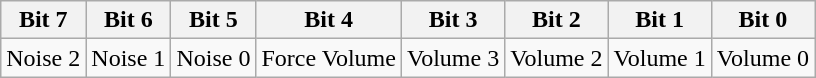<table class="wikitable">
<tr>
<th>Bit 7</th>
<th>Bit 6</th>
<th>Bit 5</th>
<th>Bit 4</th>
<th>Bit 3</th>
<th>Bit 2</th>
<th>Bit 1</th>
<th>Bit 0</th>
</tr>
<tr>
<td>Noise 2</td>
<td>Noise 1</td>
<td>Noise 0</td>
<td>Force Volume</td>
<td>Volume 3</td>
<td>Volume 2</td>
<td>Volume 1</td>
<td>Volume 0</td>
</tr>
</table>
